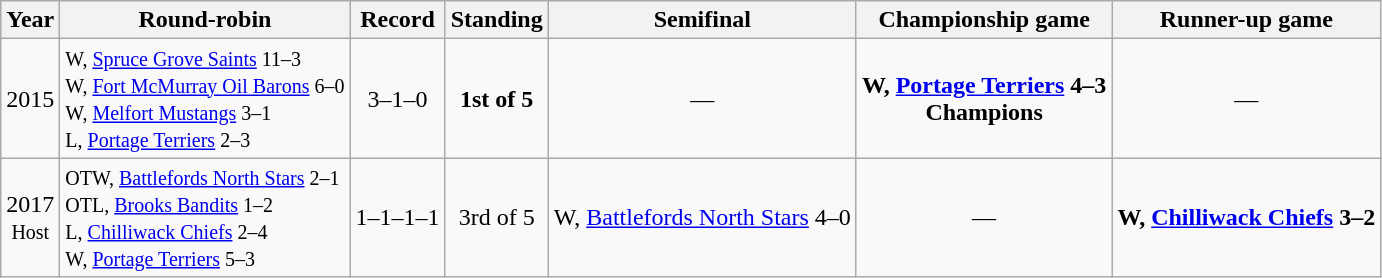<table class="wikitable" style="text-align:center">
<tr>
<th>Year</th>
<th>Round-robin</th>
<th>Record</th>
<th>Standing</th>
<th>Semifinal</th>
<th>Championship game</th>
<th>Runner-up game</th>
</tr>
<tr>
<td>2015</td>
<td align=left><small>W, <a href='#'>Spruce Grove Saints</a> 11–3<br>W, <a href='#'>Fort McMurray Oil Barons</a> 6–0<br>W, <a href='#'>Melfort Mustangs</a> 3–1<br>L, <a href='#'>Portage Terriers</a> 2–3</small></td>
<td>3–1–0</td>
<td><strong>1st of 5</strong></td>
<td>—</td>
<td><strong>W, <a href='#'>Portage Terriers</a> 4–3<br>Champions</strong></td>
<td>—</td>
</tr>
<tr>
<td>2017<br><small>Host</small></td>
<td align=left><small>OTW, <a href='#'>Battlefords North Stars</a> 2–1<br>OTL, <a href='#'>Brooks Bandits</a> 1–2<br>L, <a href='#'>Chilliwack Chiefs</a> 2–4<br>W, <a href='#'>Portage Terriers</a> 5–3</small></td>
<td>1–1–1–1</td>
<td>3rd of 5</td>
<td>W, <a href='#'>Battlefords North Stars</a> 4–0</td>
<td>—</td>
<td><strong>W, <a href='#'>Chilliwack Chiefs</a> 3–2</strong></td>
</tr>
</table>
